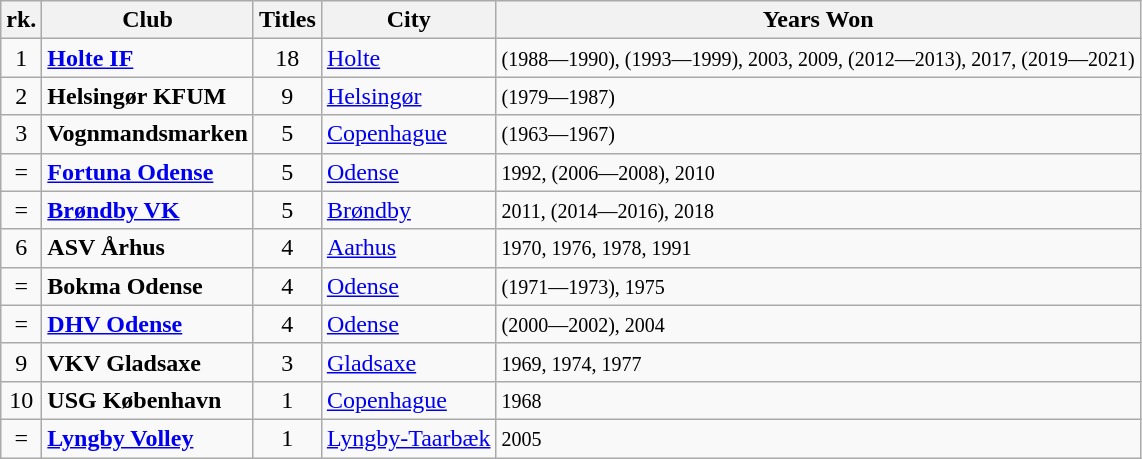<table class="wikitable">
<tr>
<th scope="col">rk.</th>
<th scope="col">Club</th>
<th scope="col">Titles</th>
<th scope="col">City</th>
<th scope="col">Years Won</th>
</tr>
<tr>
<td align="center">1</td>
<td><strong><a href='#'>Holte IF</a></strong></td>
<td style="text-align:center;">18</td>
<td><a href='#'>Holte</a></td>
<td><small>(1988—1990), (1993—1999), 2003, 2009, (2012—2013), 2017, (2019—2021)</small></td>
</tr>
<tr>
<td align="center">2</td>
<td><strong>Helsingør KFUM</strong></td>
<td style="text-align:center;">9</td>
<td><a href='#'>Helsingør</a></td>
<td><small> (1979—1987)</small></td>
</tr>
<tr>
<td align="center">3</td>
<td><strong>Vognmandsmarken</strong></td>
<td style="text-align:center;">5</td>
<td><a href='#'>Copenhague</a></td>
<td><small> (1963—1967)</small></td>
</tr>
<tr>
<td align="center">=</td>
<td><strong><a href='#'>Fortuna Odense</a></strong></td>
<td style="text-align:center;">5</td>
<td><a href='#'>Odense</a></td>
<td><small> 1992, (2006—2008), 2010 </small></td>
</tr>
<tr>
<td align="center">=</td>
<td><strong><a href='#'>Brøndby VK</a></strong></td>
<td style="text-align:center;">5</td>
<td><a href='#'>Brøndby</a></td>
<td><small> 2011, (2014—2016), 2018 </small></td>
</tr>
<tr>
<td align="center">6</td>
<td><strong>ASV Århus</strong></td>
<td style="text-align:center;">4</td>
<td><a href='#'>Aarhus</a></td>
<td><small> 1970, 1976, 1978, 1991 </small></td>
</tr>
<tr>
<td align="center">=</td>
<td><strong>Bokma Odense</strong></td>
<td style="text-align:center;">4</td>
<td><a href='#'>Odense</a></td>
<td><small> (1971—1973), 1975 </small></td>
</tr>
<tr>
<td align="center">=</td>
<td><strong><a href='#'>DHV Odense</a></strong></td>
<td style="text-align:center;">4</td>
<td><a href='#'>Odense</a></td>
<td><small> (2000—2002), 2004 </small></td>
</tr>
<tr>
<td align="center">9</td>
<td><strong>VKV Gladsaxe</strong></td>
<td style="text-align:center;">3</td>
<td><a href='#'>Gladsaxe</a></td>
<td><small> 1969, 1974, 1977 </small></td>
</tr>
<tr>
<td align="center">10</td>
<td><strong>USG København</strong></td>
<td style="text-align:center;">1</td>
<td><a href='#'>Copenhague</a></td>
<td><small> 1968 </small></td>
</tr>
<tr>
<td align="center">=</td>
<td><strong><a href='#'>Lyngby Volley</a></strong></td>
<td style="text-align:center;">1</td>
<td><a href='#'>Lyngby-Taarbæk</a></td>
<td><small> 2005 </small></td>
</tr>
</table>
